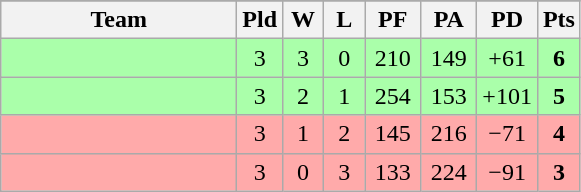<table class=wikitable>
<tr align=center>
</tr>
<tr>
<th width=150>Team</th>
<th width=20>Pld</th>
<th width=20>W</th>
<th width=20>L</th>
<th width=30>PF</th>
<th width=30>PA</th>
<th width=30>PD</th>
<th width=20>Pts</th>
</tr>
<tr align=center bgcolor=#aaffaa>
<td align=left></td>
<td>3</td>
<td>3</td>
<td>0</td>
<td>210</td>
<td>149</td>
<td>+61</td>
<td><strong>6</strong></td>
</tr>
<tr align=center bgcolor=#aaffaa>
<td align=left></td>
<td>3</td>
<td>2</td>
<td>1</td>
<td>254</td>
<td>153</td>
<td>+101</td>
<td><strong>5</strong></td>
</tr>
<tr align=center bgcolor=#ffaaaa>
<td align=left></td>
<td>3</td>
<td>1</td>
<td>2</td>
<td>145</td>
<td>216</td>
<td>−71</td>
<td><strong>4</strong></td>
</tr>
<tr align=center bgcolor=#ffaaaa>
<td align=left></td>
<td>3</td>
<td>0</td>
<td>3</td>
<td>133</td>
<td>224</td>
<td>−91</td>
<td><strong>3</strong></td>
</tr>
</table>
